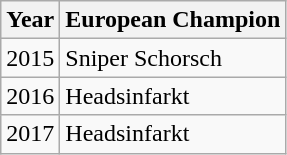<table class="wikitable">
<tr>
<th>Year</th>
<th>European Champion</th>
</tr>
<tr>
<td>2015</td>
<td>Sniper Schorsch</td>
</tr>
<tr>
<td>2016</td>
<td>Headsinfarkt</td>
</tr>
<tr>
<td>2017</td>
<td>Headsinfarkt</td>
</tr>
</table>
